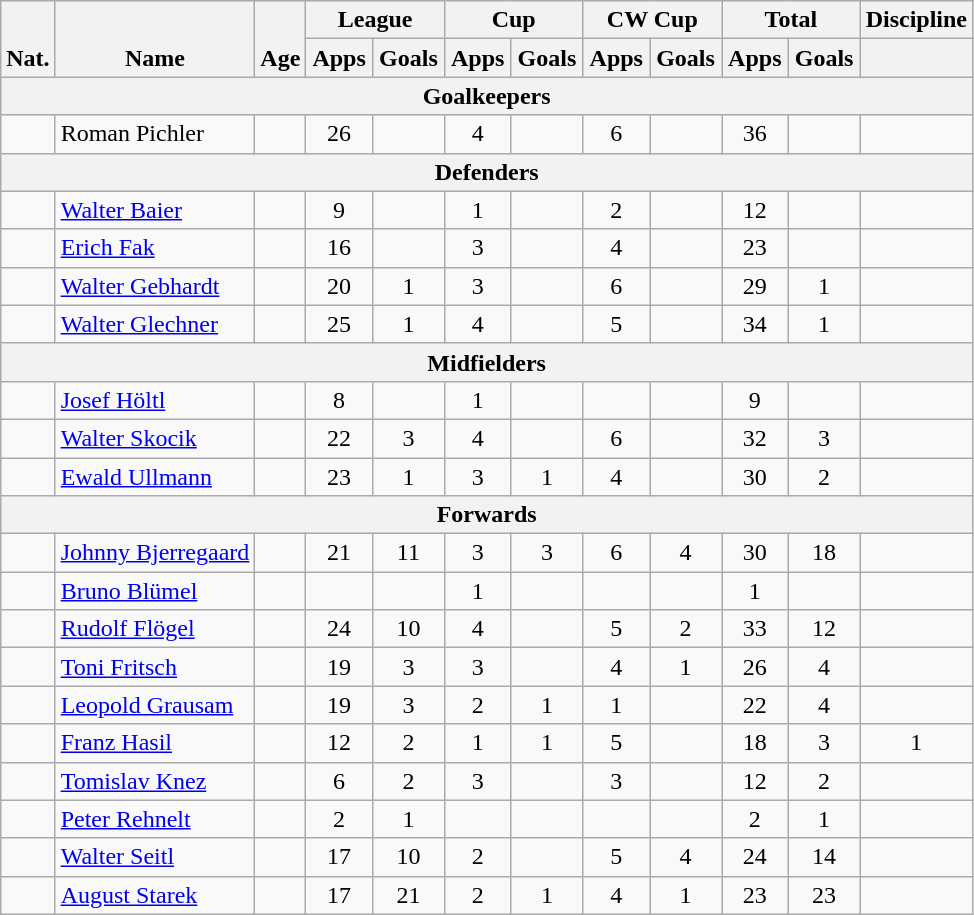<table class="wikitable" style="text-align:center">
<tr>
<th rowspan="2" valign="bottom">Nat.</th>
<th rowspan="2" valign="bottom">Name</th>
<th rowspan="2" valign="bottom">Age</th>
<th colspan="2" width="85">League</th>
<th colspan="2" width="85">Cup</th>
<th colspan="2" width="85">CW Cup</th>
<th colspan="2" width="85">Total</th>
<th>Discipline</th>
</tr>
<tr>
<th>Apps</th>
<th>Goals</th>
<th>Apps</th>
<th>Goals</th>
<th>Apps</th>
<th>Goals</th>
<th>Apps</th>
<th>Goals</th>
<th></th>
</tr>
<tr>
<th colspan=15>Goalkeepers</th>
</tr>
<tr>
<td></td>
<td align="left">Roman Pichler</td>
<td></td>
<td>26</td>
<td></td>
<td>4</td>
<td></td>
<td>6</td>
<td></td>
<td>36</td>
<td></td>
<td></td>
</tr>
<tr>
<th colspan=15>Defenders</th>
</tr>
<tr>
<td></td>
<td align="left"><a href='#'>Walter Baier</a></td>
<td></td>
<td>9</td>
<td></td>
<td>1</td>
<td></td>
<td>2</td>
<td></td>
<td>12</td>
<td></td>
<td></td>
</tr>
<tr>
<td></td>
<td align="left"><a href='#'>Erich Fak</a></td>
<td></td>
<td>16</td>
<td></td>
<td>3</td>
<td></td>
<td>4</td>
<td></td>
<td>23</td>
<td></td>
<td></td>
</tr>
<tr>
<td></td>
<td align="left"><a href='#'>Walter Gebhardt</a></td>
<td></td>
<td>20</td>
<td>1</td>
<td>3</td>
<td></td>
<td>6</td>
<td></td>
<td>29</td>
<td>1</td>
<td></td>
</tr>
<tr>
<td></td>
<td align="left"><a href='#'>Walter Glechner</a></td>
<td></td>
<td>25</td>
<td>1</td>
<td>4</td>
<td></td>
<td>5</td>
<td></td>
<td>34</td>
<td>1</td>
<td></td>
</tr>
<tr>
<th colspan=15>Midfielders</th>
</tr>
<tr>
<td></td>
<td align="left"><a href='#'>Josef Höltl</a></td>
<td></td>
<td>8</td>
<td></td>
<td>1</td>
<td></td>
<td></td>
<td></td>
<td>9</td>
<td></td>
<td></td>
</tr>
<tr>
<td></td>
<td align="left"><a href='#'>Walter Skocik</a></td>
<td></td>
<td>22</td>
<td>3</td>
<td>4</td>
<td></td>
<td>6</td>
<td></td>
<td>32</td>
<td>3</td>
<td></td>
</tr>
<tr>
<td></td>
<td align="left"><a href='#'>Ewald Ullmann</a></td>
<td></td>
<td>23</td>
<td>1</td>
<td>3</td>
<td>1</td>
<td>4</td>
<td></td>
<td>30</td>
<td>2</td>
<td></td>
</tr>
<tr>
<th colspan=15>Forwards</th>
</tr>
<tr>
<td></td>
<td align="left"><a href='#'>Johnny Bjerregaard</a></td>
<td></td>
<td>21</td>
<td>11</td>
<td>3</td>
<td>3</td>
<td>6</td>
<td>4</td>
<td>30</td>
<td>18</td>
<td></td>
</tr>
<tr>
<td></td>
<td align="left"><a href='#'>Bruno Blümel</a></td>
<td></td>
<td></td>
<td></td>
<td>1</td>
<td></td>
<td></td>
<td></td>
<td>1</td>
<td></td>
<td></td>
</tr>
<tr>
<td></td>
<td align="left"><a href='#'>Rudolf Flögel</a></td>
<td></td>
<td>24</td>
<td>10</td>
<td>4</td>
<td></td>
<td>5</td>
<td>2</td>
<td>33</td>
<td>12</td>
<td></td>
</tr>
<tr>
<td></td>
<td align="left"><a href='#'>Toni Fritsch</a></td>
<td></td>
<td>19</td>
<td>3</td>
<td>3</td>
<td></td>
<td>4</td>
<td>1</td>
<td>26</td>
<td>4</td>
<td></td>
</tr>
<tr>
<td></td>
<td align="left"><a href='#'>Leopold Grausam</a></td>
<td></td>
<td>19</td>
<td>3</td>
<td>2</td>
<td>1</td>
<td>1</td>
<td></td>
<td>22</td>
<td>4</td>
<td></td>
</tr>
<tr>
<td></td>
<td align="left"><a href='#'>Franz Hasil</a></td>
<td></td>
<td>12</td>
<td>2</td>
<td>1</td>
<td>1</td>
<td>5</td>
<td></td>
<td>18</td>
<td>3</td>
<td>1</td>
</tr>
<tr>
<td></td>
<td align="left"><a href='#'>Tomislav Knez</a></td>
<td></td>
<td>6</td>
<td>2</td>
<td>3</td>
<td></td>
<td>3</td>
<td></td>
<td>12</td>
<td>2</td>
<td></td>
</tr>
<tr>
<td></td>
<td align="left"><a href='#'>Peter Rehnelt</a></td>
<td></td>
<td>2</td>
<td>1</td>
<td></td>
<td></td>
<td></td>
<td></td>
<td>2</td>
<td>1</td>
<td></td>
</tr>
<tr>
<td></td>
<td align="left"><a href='#'>Walter Seitl</a></td>
<td></td>
<td>17</td>
<td>10</td>
<td>2</td>
<td></td>
<td>5</td>
<td>4</td>
<td>24</td>
<td>14</td>
<td></td>
</tr>
<tr>
<td></td>
<td align="left"><a href='#'>August Starek</a></td>
<td></td>
<td>17</td>
<td>21</td>
<td>2</td>
<td>1</td>
<td>4</td>
<td>1</td>
<td>23</td>
<td>23</td>
<td></td>
</tr>
</table>
